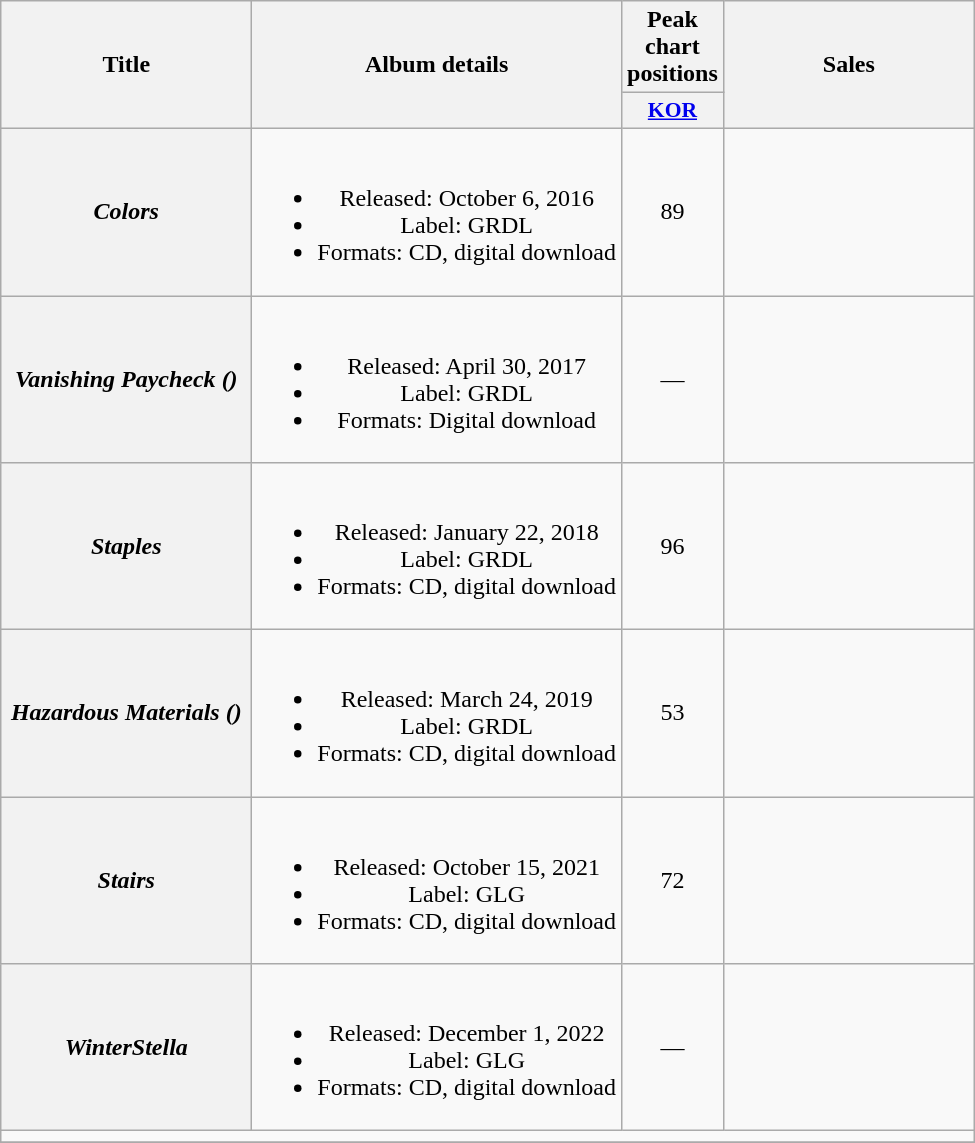<table class="wikitable plainrowheaders" style="text-align:center;">
<tr>
<th scope="col" rowspan="2" style="width:10em;">Title</th>
<th scope="col" rowspan="2">Album details</th>
<th scope="col" colspan="1">Peak chart positions</th>
<th scope="col" rowspan="2" style="width:10em;">Sales</th>
</tr>
<tr>
<th scope="col" style="width:2.5em;font-size:90%;"><a href='#'>KOR</a><br></th>
</tr>
<tr>
<th scope="row"><em>Colors</em></th>
<td><br><ul><li>Released: October 6, 2016</li><li>Label: GRDL</li><li>Formats: CD, digital download</li></ul></td>
<td>89</td>
<td></td>
</tr>
<tr>
<th scope="row"><em>Vanishing Paycheck</em> <em>()</em></th>
<td><br><ul><li>Released: April 30, 2017</li><li>Label: GRDL</li><li>Formats: Digital download</li></ul></td>
<td>—</td>
<td></td>
</tr>
<tr>
<th scope="row"><em>Staples</em> </th>
<td><br><ul><li>Released: January 22, 2018</li><li>Label: GRDL</li><li>Formats: CD, digital download</li></ul></td>
<td>96</td>
<td></td>
</tr>
<tr>
<th scope="row"><em>Hazardous Materials (</em><em>)</em></th>
<td><br><ul><li>Released: March 24, 2019</li><li>Label: GRDL</li><li>Formats: CD, digital download</li></ul></td>
<td>53</td>
<td></td>
</tr>
<tr>
<th scope="row"><em>Stairs</em></th>
<td><br><ul><li>Released: October 15, 2021</li><li>Label: GLG</li><li>Formats: CD, digital download</li></ul></td>
<td>72</td>
<td></td>
</tr>
<tr>
<th scope="row"><em>WinterStella</em></th>
<td><br><ul><li>Released: December 1, 2022</li><li>Label: GLG</li><li>Formats: CD, digital download</li></ul></td>
<td>—</td>
<td></td>
</tr>
<tr>
<td colspan="4"></td>
</tr>
<tr>
</tr>
</table>
